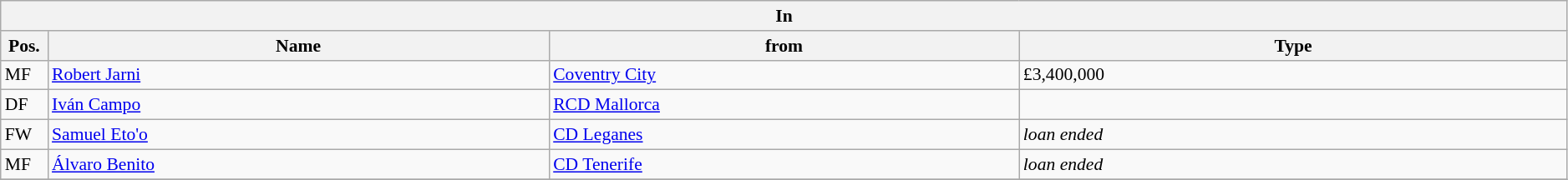<table class="wikitable" style="font-size:90%;width:99%;">
<tr>
<th colspan="4">In</th>
</tr>
<tr>
<th width=3%>Pos.</th>
<th width=32%>Name</th>
<th width=30%>from</th>
<th width=35%>Type</th>
</tr>
<tr>
<td>MF</td>
<td><a href='#'>Robert Jarni</a></td>
<td><a href='#'>Coventry City</a></td>
<td>£3,400,000</td>
</tr>
<tr>
<td>DF</td>
<td><a href='#'>Iván Campo</a></td>
<td><a href='#'>RCD Mallorca</a></td>
<td></td>
</tr>
<tr>
<td>FW</td>
<td><a href='#'>Samuel Eto'o</a></td>
<td><a href='#'>CD Leganes</a></td>
<td><em>loan ended</em></td>
</tr>
<tr>
<td>MF</td>
<td><a href='#'>Álvaro Benito</a></td>
<td><a href='#'>CD Tenerife</a></td>
<td><em>loan ended</em></td>
</tr>
<tr>
</tr>
</table>
